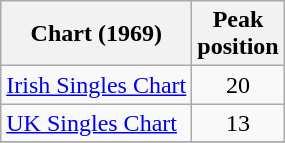<table class="wikitable">
<tr>
<th>Chart (1969)</th>
<th>Peak<br>position</th>
</tr>
<tr>
<td align="left"><a href='#'>Irish Singles Chart</a></td>
<td align="center">20</td>
</tr>
<tr>
<td align="left"><a href='#'>UK Singles Chart</a></td>
<td align="center">13</td>
</tr>
<tr>
</tr>
</table>
